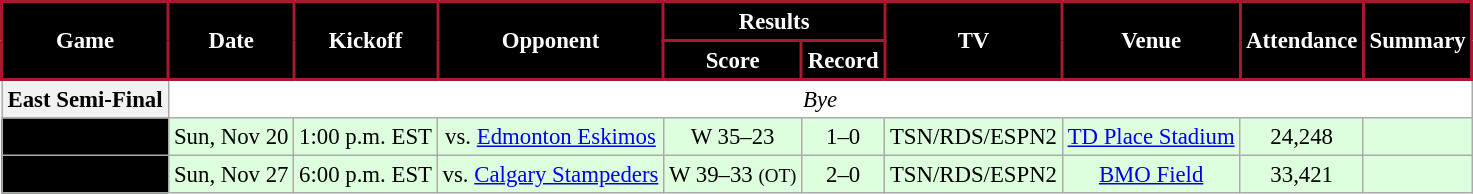<table class="wikitable" style="font-size: 95%;">
<tr>
<th scope="col" style="background:#000000;color:#FFFFFF;border:2px solid #A6192E;" rowspan=2>Game</th>
<th scope="col" style="background:#000000;color:#FFFFFF;border:2px solid #A6192E;" rowspan=2>Date</th>
<th scope="col" style="background:#000000;color:#FFFFFF;border:2px solid #A6192E;" rowspan=2>Kickoff</th>
<th scope="col" style="background:#000000;color:#FFFFFF;border:2px solid #A6192E;" rowspan=2>Opponent</th>
<th scope="col" style="background:#000000;color:#FFFFFF;border:2px solid #A6192E;" colspan=2>Results</th>
<th scope="col" style="background:#000000;color:#FFFFFF;border:2px solid #A6192E;" rowspan=2>TV</th>
<th scope="col" style="background:#000000;color:#FFFFFF;border:2px solid #A6192E;" rowspan=2>Venue</th>
<th scope="col" style="background:#000000;color:#FFFFFF;border:2px solid #A6192E;" rowspan=2>Attendance</th>
<th scope="col" style="background:#000000;color:#FFFFFF;border:2px solid #A6192E;" rowspan=2>Summary</th>
</tr>
<tr>
<th scope="col" style="background:#000000;color:#FFFFFF;border:2px solid #A6192E;">Score</th>
<th scope="col" style="background:#000000;color:#FFFFFF;border:2px solid #A6192E;">Record</th>
</tr>
<tr align="center" bgcolor="#ffffff">
<th align="center"><strong>East Semi-Final</strong></th>
<td colspan=9 align="center" valign="middle"><em>Bye</em></td>
</tr>
<tr align="center" bgcolor="#ddffdd">
<th style="text-align:center; background:black;"><span><strong>East Final</strong></span></th>
<td align="center">Sun, Nov 20</td>
<td align="center">1:00 p.m. EST</td>
<td align="center">vs. <a href='#'>Edmonton Eskimos</a></td>
<td align="center">W 35–23</td>
<td align="center">1–0</td>
<td align="center">TSN/RDS/ESPN2</td>
<td align="center"><a href='#'>TD Place Stadium</a></td>
<td align="center">24,248</td>
<td align="center"></td>
</tr>
<tr align="center" bgcolor="#ddffdd">
<th style="text-align:center; background:black;"><span><strong>104th Grey Cup</strong></span></th>
<td align="center">Sun, Nov 27</td>
<td align="center">6:00 p.m. EST</td>
<td align="center">vs. <a href='#'>Calgary Stampeders</a></td>
<td align="center">W 39–33 <small>(OT)</small></td>
<td align="center">2–0</td>
<td align="center">TSN/RDS/ESPN2</td>
<td align="center"><a href='#'>BMO Field</a></td>
<td align="center">33,421</td>
<td align="center"></td>
</tr>
</table>
